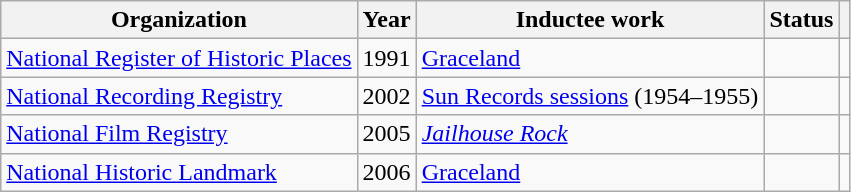<table class="wikitable plainrowheaders sortable" style="margin-right: 0;">
<tr>
<th scope="col">Organization</th>
<th scope="col">Year</th>
<th scope="col">Inductee work</th>
<th scope="col">Status</th>
<th scope="col" class="unsortable"></th>
</tr>
<tr>
<td><a href='#'>National Register of Historic Places</a></td>
<td>1991</td>
<td><a href='#'>Graceland</a></td>
<td></td>
<td style="text-align:center;"></td>
</tr>
<tr>
<td><a href='#'>National Recording Registry</a></td>
<td>2002</td>
<td><a href='#'>Sun Records sessions</a> (1954–1955)</td>
<td></td>
<td style="text-align:center;"></td>
</tr>
<tr>
<td><a href='#'>National Film Registry</a></td>
<td>2005</td>
<td><a href='#'><em>Jailhouse Rock</em></a></td>
<td></td>
<td style="text-align:center;"></td>
</tr>
<tr>
<td><a href='#'>National Historic Landmark</a></td>
<td>2006</td>
<td><a href='#'>Graceland</a></td>
<td></td>
<td style="text-align:center;"></td>
</tr>
</table>
